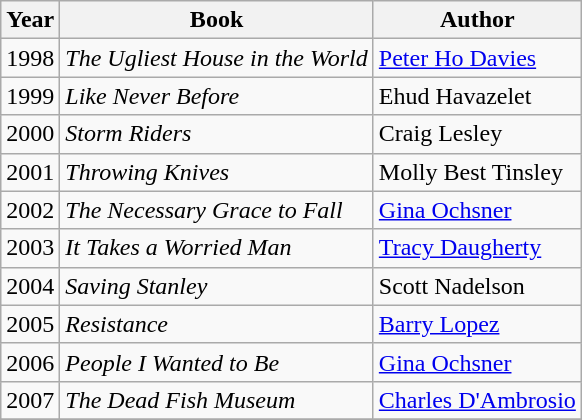<table class="wikitable sortable">
<tr>
<th>Year</th>
<th>Book</th>
<th>Author</th>
</tr>
<tr>
<td>1998</td>
<td><em>The Ugliest House in the World</em></td>
<td><a href='#'>Peter Ho Davies</a></td>
</tr>
<tr>
<td>1999</td>
<td><em>Like Never Before</em></td>
<td>Ehud Havazelet</td>
</tr>
<tr>
<td>2000</td>
<td><em>Storm Riders</em></td>
<td>Craig Lesley</td>
</tr>
<tr>
<td>2001</td>
<td><em>Throwing Knives</em></td>
<td>Molly Best Tinsley</td>
</tr>
<tr>
<td>2002</td>
<td><em>The Necessary Grace to Fall</em></td>
<td><a href='#'>Gina Ochsner</a></td>
</tr>
<tr>
<td>2003</td>
<td><em>It Takes a Worried Man</em></td>
<td><a href='#'>Tracy Daugherty</a></td>
</tr>
<tr>
<td>2004</td>
<td><em>Saving Stanley</em></td>
<td>Scott Nadelson</td>
</tr>
<tr>
<td>2005</td>
<td><em>Resistance</em></td>
<td><a href='#'>Barry Lopez</a></td>
</tr>
<tr>
<td>2006</td>
<td><em>People I Wanted to Be</em></td>
<td><a href='#'>Gina Ochsner</a></td>
</tr>
<tr>
<td>2007</td>
<td><em>The Dead Fish Museum</em></td>
<td><a href='#'>Charles D'Ambrosio</a></td>
</tr>
<tr>
</tr>
</table>
